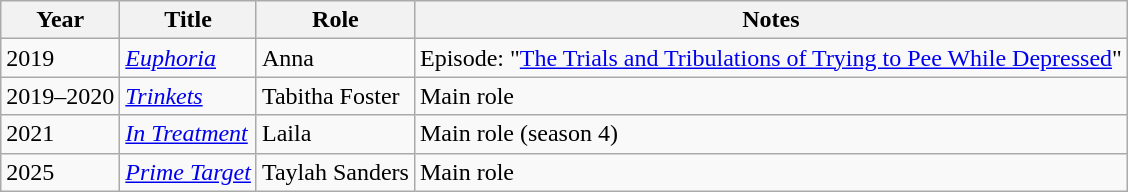<table class="wikitable">
<tr>
<th>Year</th>
<th>Title</th>
<th>Role</th>
<th>Notes</th>
</tr>
<tr>
<td>2019</td>
<td><a href='#'><em>Euphoria</em></a></td>
<td>Anna</td>
<td>Episode: "<a href='#'>The Trials and Tribulations of Trying to Pee While Depressed</a>"</td>
</tr>
<tr>
<td>2019–2020</td>
<td><a href='#'><em>Trinkets</em></a></td>
<td>Tabitha Foster</td>
<td>Main role<br></td>
</tr>
<tr>
<td>2021</td>
<td><em><a href='#'>In Treatment</a></em></td>
<td>Laila</td>
<td>Main role (season 4)</td>
</tr>
<tr>
<td>2025</td>
<td><em><a href='#'>Prime Target</a></em></td>
<td>Taylah Sanders</td>
<td>Main role</td>
</tr>
</table>
